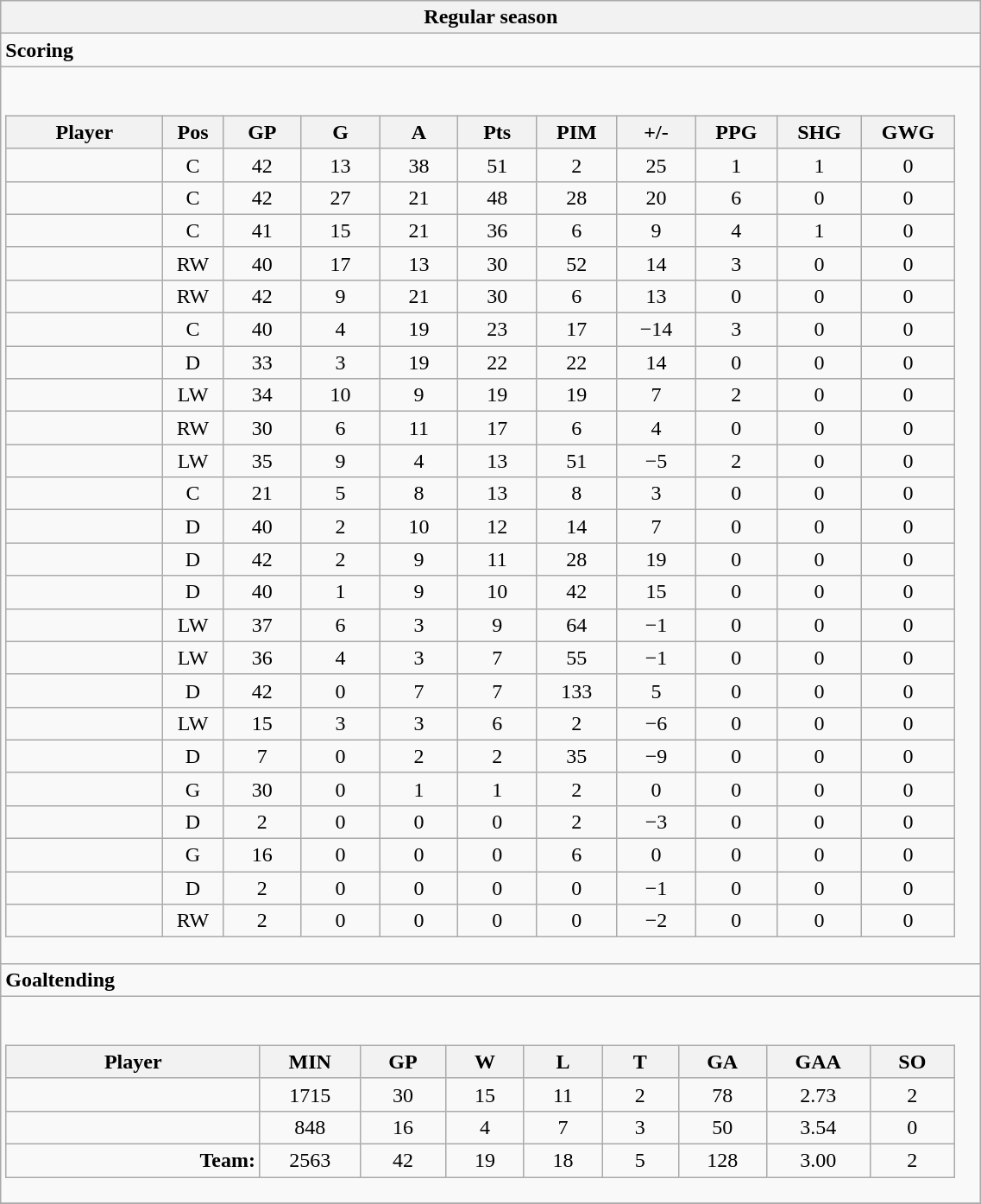<table class="wikitable collapsible" width="60%" border="1">
<tr>
<th>Regular season</th>
</tr>
<tr>
<td class="tocccolors"><strong>Scoring</strong></td>
</tr>
<tr>
<td><br><table class="wikitable sortable">
<tr ALIGN="center">
<th bgcolor="#DDDDFF" width="10%">Player</th>
<th bgcolor="#DDDDFF" width="3%" title="Position">Pos</th>
<th bgcolor="#DDDDFF" width="5%" title="Games played">GP</th>
<th bgcolor="#DDDDFF" width="5%" title="Goals">G</th>
<th bgcolor="#DDDDFF" width="5%" title="Assists">A</th>
<th bgcolor="#DDDDFF" width="5%" title="Points">Pts</th>
<th bgcolor="#DDDDFF" width="5%" title="Penalties in Minutes">PIM</th>
<th bgcolor="#DDDDFF" width="5%" title="Plus/minus">+/-</th>
<th bgcolor="#DDDDFF" width="5%" title="Power play goals">PPG</th>
<th bgcolor="#DDDDFF" width="5%" title="Short-handed goals">SHG</th>
<th bgcolor="#DDDDFF" width="5%" title="Game-winning goals">GWG</th>
</tr>
<tr align="center">
<td align="right"></td>
<td>C</td>
<td>42</td>
<td>13</td>
<td>38</td>
<td>51</td>
<td>2</td>
<td>25</td>
<td>1</td>
<td>1</td>
<td>0</td>
</tr>
<tr align="center">
<td align="right"></td>
<td>C</td>
<td>42</td>
<td>27</td>
<td>21</td>
<td>48</td>
<td>28</td>
<td>20</td>
<td>6</td>
<td>0</td>
<td>0</td>
</tr>
<tr align="center">
<td align="right"></td>
<td>C</td>
<td>41</td>
<td>15</td>
<td>21</td>
<td>36</td>
<td>6</td>
<td>9</td>
<td>4</td>
<td>1</td>
<td>0</td>
</tr>
<tr align="center">
<td align="right"></td>
<td>RW</td>
<td>40</td>
<td>17</td>
<td>13</td>
<td>30</td>
<td>52</td>
<td>14</td>
<td>3</td>
<td>0</td>
<td>0</td>
</tr>
<tr align="center">
<td align="right"></td>
<td>RW</td>
<td>42</td>
<td>9</td>
<td>21</td>
<td>30</td>
<td>6</td>
<td>13</td>
<td>0</td>
<td>0</td>
<td>0</td>
</tr>
<tr align="center">
<td align="right"></td>
<td>C</td>
<td>40</td>
<td>4</td>
<td>19</td>
<td>23</td>
<td>17</td>
<td>−14</td>
<td>3</td>
<td>0</td>
<td>0</td>
</tr>
<tr align="center">
<td align="right"></td>
<td>D</td>
<td>33</td>
<td>3</td>
<td>19</td>
<td>22</td>
<td>22</td>
<td>14</td>
<td>0</td>
<td>0</td>
<td>0</td>
</tr>
<tr align="center">
<td align="right"></td>
<td>LW</td>
<td>34</td>
<td>10</td>
<td>9</td>
<td>19</td>
<td>19</td>
<td>7</td>
<td>2</td>
<td>0</td>
<td>0</td>
</tr>
<tr align="center">
<td align="right"></td>
<td>RW</td>
<td>30</td>
<td>6</td>
<td>11</td>
<td>17</td>
<td>6</td>
<td>4</td>
<td>0</td>
<td>0</td>
<td>0</td>
</tr>
<tr align="center">
<td align="right"></td>
<td>LW</td>
<td>35</td>
<td>9</td>
<td>4</td>
<td>13</td>
<td>51</td>
<td>−5</td>
<td>2</td>
<td>0</td>
<td>0</td>
</tr>
<tr align="center">
<td align="right"></td>
<td>C</td>
<td>21</td>
<td>5</td>
<td>8</td>
<td>13</td>
<td>8</td>
<td>3</td>
<td>0</td>
<td>0</td>
<td>0</td>
</tr>
<tr align="center">
<td align="right"></td>
<td>D</td>
<td>40</td>
<td>2</td>
<td>10</td>
<td>12</td>
<td>14</td>
<td>7</td>
<td>0</td>
<td>0</td>
<td>0</td>
</tr>
<tr align="center">
<td align="right"></td>
<td>D</td>
<td>42</td>
<td>2</td>
<td>9</td>
<td>11</td>
<td>28</td>
<td>19</td>
<td>0</td>
<td>0</td>
<td>0</td>
</tr>
<tr align="center">
<td align="right"></td>
<td>D</td>
<td>40</td>
<td>1</td>
<td>9</td>
<td>10</td>
<td>42</td>
<td>15</td>
<td>0</td>
<td>0</td>
<td>0</td>
</tr>
<tr align="center">
<td align="right"></td>
<td>LW</td>
<td>37</td>
<td>6</td>
<td>3</td>
<td>9</td>
<td>64</td>
<td>−1</td>
<td>0</td>
<td>0</td>
<td>0</td>
</tr>
<tr align="center">
<td align="right"></td>
<td>LW</td>
<td>36</td>
<td>4</td>
<td>3</td>
<td>7</td>
<td>55</td>
<td>−1</td>
<td>0</td>
<td>0</td>
<td>0</td>
</tr>
<tr align="center">
<td align="right"></td>
<td>D</td>
<td>42</td>
<td>0</td>
<td>7</td>
<td>7</td>
<td>133</td>
<td>5</td>
<td>0</td>
<td>0</td>
<td>0</td>
</tr>
<tr align="center">
<td align="right"></td>
<td>LW</td>
<td>15</td>
<td>3</td>
<td>3</td>
<td>6</td>
<td>2</td>
<td>−6</td>
<td>0</td>
<td>0</td>
<td>0</td>
</tr>
<tr align="center">
<td align="right"></td>
<td>D</td>
<td>7</td>
<td>0</td>
<td>2</td>
<td>2</td>
<td>35</td>
<td>−9</td>
<td>0</td>
<td>0</td>
<td>0</td>
</tr>
<tr align="center">
<td align="right"></td>
<td>G</td>
<td>30</td>
<td>0</td>
<td>1</td>
<td>1</td>
<td>2</td>
<td>0</td>
<td>0</td>
<td>0</td>
<td>0</td>
</tr>
<tr align="center">
<td align="right"></td>
<td>D</td>
<td>2</td>
<td>0</td>
<td>0</td>
<td>0</td>
<td>2</td>
<td>−3</td>
<td>0</td>
<td>0</td>
<td>0</td>
</tr>
<tr align="center">
<td align="right"></td>
<td>G</td>
<td>16</td>
<td>0</td>
<td>0</td>
<td>0</td>
<td>6</td>
<td>0</td>
<td>0</td>
<td>0</td>
<td>0</td>
</tr>
<tr align="center">
<td align="right"></td>
<td>D</td>
<td>2</td>
<td>0</td>
<td>0</td>
<td>0</td>
<td>0</td>
<td>−1</td>
<td>0</td>
<td>0</td>
<td>0</td>
</tr>
<tr align="center">
<td align="right"></td>
<td>RW</td>
<td>2</td>
<td>0</td>
<td>0</td>
<td>0</td>
<td>0</td>
<td>−2</td>
<td>0</td>
<td>0</td>
<td>0</td>
</tr>
</table>
</td>
</tr>
<tr>
<td class="toccolors"><strong>Goaltending</strong></td>
</tr>
<tr>
<td><br><table class="wikitable sortable">
<tr>
<th bgcolor="#DDDDFF" width="10%">Player</th>
<th width="3%" bgcolor="#DDDDFF" title="Minutes played">MIN</th>
<th width="3%" bgcolor="#DDDDFF" title="Games played in">GP</th>
<th width="3%" bgcolor="#DDDDFF" title="Wins">W</th>
<th width="3%" bgcolor="#DDDDFF"title="Losses">L</th>
<th width="3%" bgcolor="#DDDDFF" title="Ties">T</th>
<th width="3%" bgcolor="#DDDDFF" title="Goals against">GA</th>
<th width="3%" bgcolor="#DDDDFF" title="Goals against average">GAA</th>
<th width="3%" bgcolor="#DDDDFF"title="Shut-outs">SO</th>
</tr>
<tr align="center">
<td align="right"></td>
<td>1715</td>
<td>30</td>
<td>15</td>
<td>11</td>
<td>2</td>
<td>78</td>
<td>2.73</td>
<td>2</td>
</tr>
<tr align="center">
<td align="right"></td>
<td>848</td>
<td>16</td>
<td>4</td>
<td>7</td>
<td>3</td>
<td>50</td>
<td>3.54</td>
<td>0</td>
</tr>
<tr align="center">
<td align="right"><strong>Team:</strong></td>
<td>2563</td>
<td>42</td>
<td>19</td>
<td>18</td>
<td>5</td>
<td>128</td>
<td>3.00</td>
<td>2</td>
</tr>
</table>
</td>
</tr>
<tr>
</tr>
</table>
